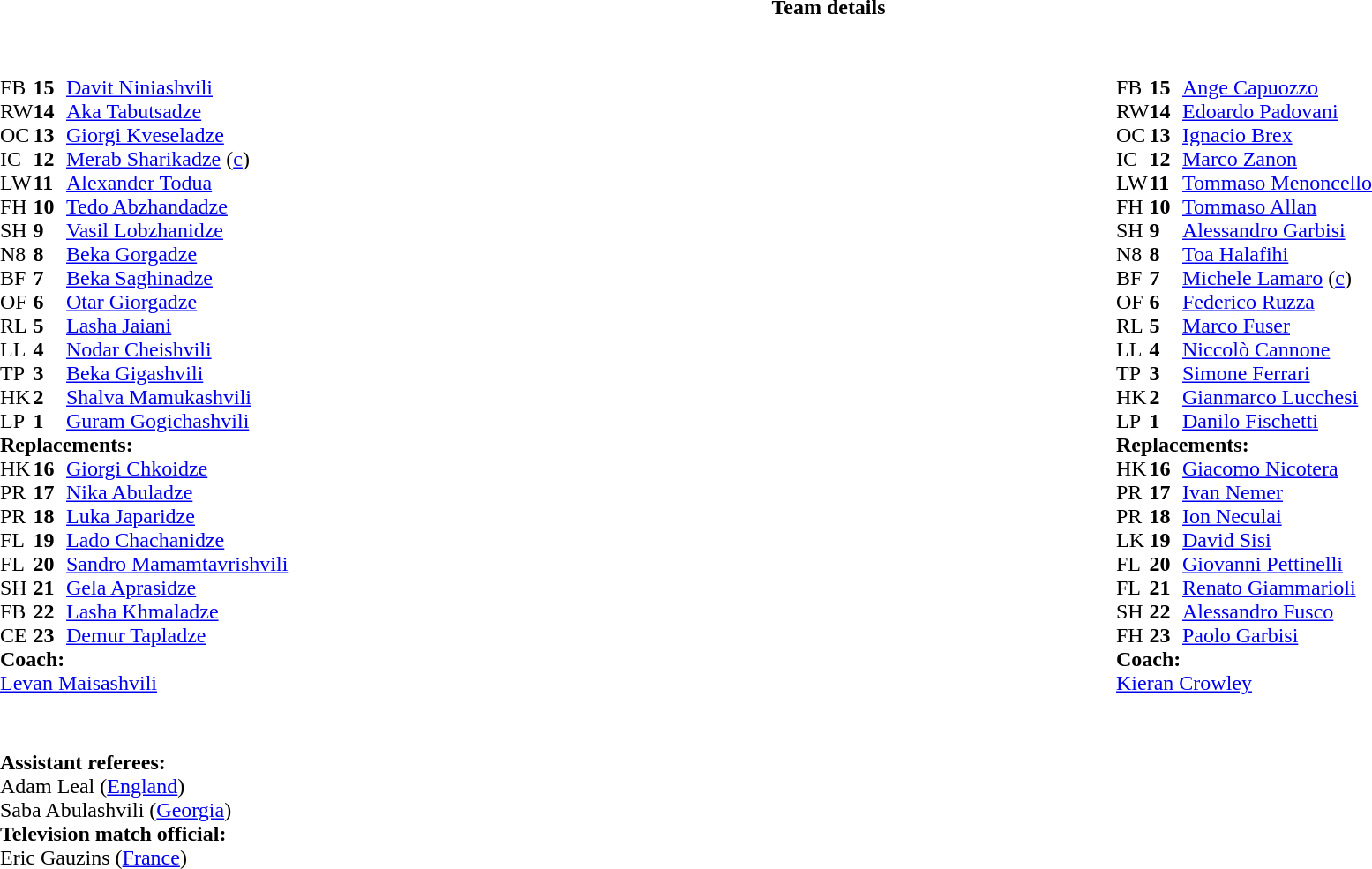<table border="0" style="width:100%;" class="collapsible collapsed">
<tr>
<th>Team details</th>
</tr>
<tr>
<td><br><table style="width:100%">
<tr>
<td style="vertical-align:top;width:50%"><br><table cellspacing="0" cellpadding="0">
<tr>
<th width="25"></th>
<th width="25"></th>
</tr>
<tr>
<td>FB</td>
<td><strong>15</strong></td>
<td><a href='#'>Davit Niniashvili</a></td>
</tr>
<tr>
<td>RW</td>
<td><strong>14</strong></td>
<td><a href='#'>Aka Tabutsadze</a></td>
</tr>
<tr>
<td>OC</td>
<td><strong>13</strong></td>
<td><a href='#'>Giorgi Kveseladze</a></td>
</tr>
<tr>
<td>IC</td>
<td><strong>12</strong></td>
<td><a href='#'>Merab Sharikadze</a> (<a href='#'>c</a>)</td>
</tr>
<tr>
<td>LW</td>
<td><strong>11</strong></td>
<td><a href='#'>Alexander Todua</a></td>
<td></td>
<td></td>
</tr>
<tr>
<td>FH</td>
<td><strong>10</strong></td>
<td><a href='#'>Tedo Abzhandadze</a></td>
</tr>
<tr>
<td>SH</td>
<td><strong>9</strong></td>
<td><a href='#'>Vasil Lobzhanidze</a></td>
<td></td>
<td></td>
</tr>
<tr>
<td>N8</td>
<td><strong>8</strong></td>
<td><a href='#'>Beka Gorgadze</a></td>
</tr>
<tr>
<td>BF</td>
<td><strong>7</strong></td>
<td><a href='#'>Beka Saghinadze</a></td>
</tr>
<tr>
<td>OF</td>
<td><strong>6</strong></td>
<td><a href='#'>Otar Giorgadze</a></td>
<td></td>
<td></td>
</tr>
<tr>
<td>RL</td>
<td><strong>5</strong></td>
<td><a href='#'>Lasha Jaiani</a></td>
</tr>
<tr>
<td>LL</td>
<td><strong>4</strong></td>
<td><a href='#'>Nodar Cheishvili</a></td>
</tr>
<tr>
<td>TP</td>
<td><strong>3</strong></td>
<td><a href='#'>Beka Gigashvili</a></td>
<td></td>
<td></td>
</tr>
<tr>
<td>HK</td>
<td><strong>2</strong></td>
<td><a href='#'>Shalva Mamukashvili</a></td>
<td></td>
<td></td>
<td></td>
<td></td>
</tr>
<tr>
<td>LP</td>
<td><strong>1</strong></td>
<td><a href='#'>Guram Gogichashvili</a></td>
<td></td>
<td></td>
</tr>
<tr>
<td colspan="3"><strong>Replacements:</strong></td>
</tr>
<tr>
<td>HK</td>
<td><strong>16</strong></td>
<td><a href='#'>Giorgi Chkoidze</a></td>
<td></td>
<td></td>
<td></td>
<td></td>
</tr>
<tr>
<td>PR</td>
<td><strong>17</strong></td>
<td><a href='#'>Nika Abuladze</a></td>
<td></td>
<td></td>
</tr>
<tr>
<td>PR</td>
<td><strong>18</strong></td>
<td><a href='#'>Luka Japaridze</a></td>
<td></td>
<td></td>
</tr>
<tr>
<td>FL</td>
<td><strong>19</strong></td>
<td><a href='#'>Lado Chachanidze</a></td>
</tr>
<tr>
<td>FL</td>
<td><strong>20</strong></td>
<td><a href='#'>Sandro Mamamtavrishvili</a></td>
<td></td>
<td></td>
</tr>
<tr>
<td>SH</td>
<td><strong>21</strong></td>
<td><a href='#'>Gela Aprasidze</a></td>
<td></td>
<td></td>
</tr>
<tr>
<td>FB</td>
<td><strong>22</strong></td>
<td><a href='#'>Lasha Khmaladze</a></td>
</tr>
<tr>
<td>CE</td>
<td><strong>23</strong></td>
<td><a href='#'>Demur Tapladze</a></td>
<td></td>
<td></td>
</tr>
<tr>
<td colspan="3"><strong>Coach:</strong></td>
</tr>
<tr>
<td colspan="3"> <a href='#'>Levan Maisashvili</a></td>
</tr>
</table>
</td>
<td style="vertical-align:top;width:50%"><br><table cellspacing="0" cellpadding="0" style="margin:auto">
<tr>
<th width="25"></th>
<th width="25"></th>
</tr>
<tr>
<td>FB</td>
<td><strong>15</strong></td>
<td><a href='#'>Ange Capuozzo</a></td>
</tr>
<tr>
<td>RW</td>
<td><strong>14</strong></td>
<td><a href='#'>Edoardo Padovani</a></td>
</tr>
<tr>
<td>OC</td>
<td><strong>13</strong></td>
<td><a href='#'>Ignacio Brex</a></td>
</tr>
<tr>
<td>IC</td>
<td><strong>12</strong></td>
<td><a href='#'>Marco Zanon</a></td>
<td></td>
<td></td>
</tr>
<tr>
<td>LW</td>
<td><strong>11</strong></td>
<td><a href='#'>Tommaso Menoncello</a></td>
</tr>
<tr>
<td>FH</td>
<td><strong>10</strong></td>
<td><a href='#'>Tommaso Allan</a></td>
</tr>
<tr>
<td>SH</td>
<td><strong>9</strong></td>
<td><a href='#'>Alessandro Garbisi</a></td>
<td></td>
<td></td>
</tr>
<tr>
<td>N8</td>
<td><strong>8</strong></td>
<td><a href='#'>Toa Halafihi</a></td>
<td></td>
<td></td>
</tr>
<tr>
<td>BF</td>
<td><strong>7</strong></td>
<td><a href='#'>Michele Lamaro</a> (<a href='#'>c</a>)</td>
</tr>
<tr>
<td>OF</td>
<td><strong>6</strong></td>
<td><a href='#'>Federico Ruzza</a></td>
</tr>
<tr>
<td>RL</td>
<td><strong>5</strong></td>
<td><a href='#'>Marco Fuser</a></td>
<td></td>
<td></td>
</tr>
<tr>
<td>LL</td>
<td><strong>4</strong></td>
<td><a href='#'>Niccolò Cannone</a></td>
<td></td>
<td></td>
</tr>
<tr>
<td>TP</td>
<td><strong>3</strong></td>
<td><a href='#'>Simone Ferrari</a></td>
<td></td>
<td></td>
</tr>
<tr>
<td>HK</td>
<td><strong>2</strong></td>
<td><a href='#'>Gianmarco Lucchesi</a></td>
<td></td>
<td></td>
</tr>
<tr>
<td>LP</td>
<td><strong>1</strong></td>
<td><a href='#'>Danilo Fischetti</a></td>
<td></td>
<td></td>
</tr>
<tr>
<td colspan="3"><strong>Replacements:</strong></td>
</tr>
<tr>
<td>HK</td>
<td><strong>16</strong></td>
<td><a href='#'>Giacomo Nicotera</a></td>
<td></td>
<td></td>
</tr>
<tr>
<td>PR</td>
<td><strong>17</strong></td>
<td><a href='#'>Ivan Nemer</a></td>
<td></td>
<td></td>
</tr>
<tr>
<td>PR</td>
<td><strong>18</strong></td>
<td><a href='#'>Ion Neculai</a></td>
<td></td>
<td></td>
</tr>
<tr>
<td>LK</td>
<td><strong>19</strong></td>
<td><a href='#'>David Sisi</a></td>
<td></td>
<td></td>
</tr>
<tr>
<td>FL</td>
<td><strong>20</strong></td>
<td><a href='#'>Giovanni Pettinelli</a></td>
<td></td>
<td></td>
</tr>
<tr>
<td>FL</td>
<td><strong>21</strong></td>
<td><a href='#'>Renato Giammarioli</a></td>
<td></td>
<td></td>
</tr>
<tr>
<td>SH</td>
<td><strong>22</strong></td>
<td><a href='#'>Alessandro Fusco</a></td>
<td></td>
<td></td>
</tr>
<tr>
<td>FH</td>
<td><strong>23</strong></td>
<td><a href='#'>Paolo Garbisi</a></td>
<td></td>
<td></td>
</tr>
<tr>
<td colspan="3"><strong>Coach:</strong></td>
</tr>
<tr>
<td colspan="3"> <a href='#'>Kieran Crowley</a></td>
</tr>
</table>
</td>
</tr>
</table>
<table style="width:100%">
<tr>
<td><br><br><strong>Assistant referees:</strong>
<br>Adam Leal (<a href='#'>England</a>)
<br>Saba Abulashvili (<a href='#'>Georgia</a>)
<br><strong>Television match official:</strong>
<br>Eric Gauzins (<a href='#'>France</a>)</td>
</tr>
</table>
</td>
</tr>
</table>
